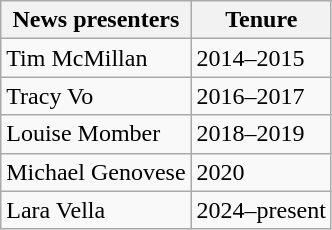<table class="wikitable sortable">
<tr>
<th>News presenters</th>
<th>Tenure</th>
</tr>
<tr>
<td>Tim McMillan</td>
<td>2014–2015</td>
</tr>
<tr>
<td>Tracy Vo</td>
<td>2016–2017</td>
</tr>
<tr>
<td>Louise Momber</td>
<td>2018–2019</td>
</tr>
<tr>
<td>Michael Genovese</td>
<td>2020</td>
</tr>
<tr>
<td>Lara Vella</td>
<td>2024–present</td>
</tr>
</table>
